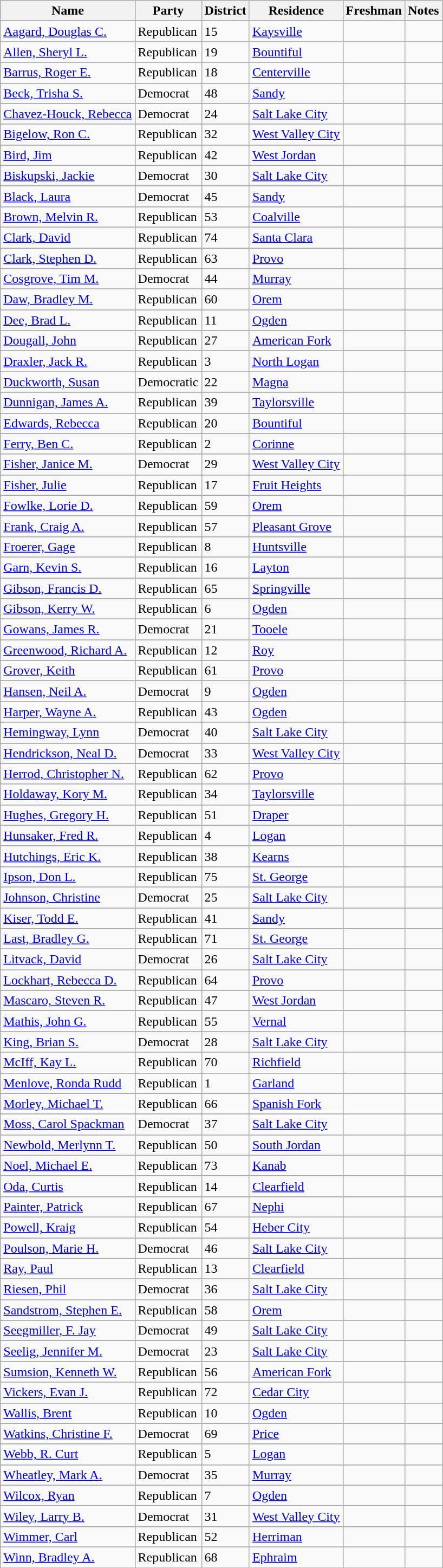<table class="wikitable">
<tr>
<th>Name</th>
<th>Party</th>
<th>District</th>
<th>Residence</th>
<th>Freshman</th>
<th>Notes</th>
</tr>
<tr>
</tr>
<tr>
<td><a href='#'>Aagard, Douglas C.</a></td>
<td>Republican</td>
<td>15</td>
<td><a href='#'>Kaysville</a></td>
<td></td>
<td></td>
</tr>
<tr>
</tr>
<tr>
<td><a href='#'>Allen, Sheryl L.</a></td>
<td>Republican</td>
<td>19</td>
<td><a href='#'>Bountiful</a></td>
<td></td>
<td></td>
</tr>
<tr>
</tr>
<tr>
<td><a href='#'>Barrus, Roger E.</a></td>
<td>Republican</td>
<td>18</td>
<td><a href='#'>Centerville</a></td>
<td></td>
<td></td>
</tr>
<tr>
</tr>
<tr>
<td><a href='#'>Beck, Trisha S.</a></td>
<td>Democrat</td>
<td>48</td>
<td><a href='#'>Sandy</a></td>
<td></td>
<td></td>
</tr>
<tr>
</tr>
<tr>
<td><a href='#'>Chavez-Houck, Rebecca</a></td>
<td>Democrat</td>
<td>24</td>
<td><a href='#'>Salt Lake City</a></td>
<td></td>
<td></td>
</tr>
<tr>
</tr>
<tr>
<td><a href='#'>Bigelow, Ron C.</a></td>
<td>Republican</td>
<td>32</td>
<td><a href='#'>West Valley City</a></td>
<td></td>
<td></td>
</tr>
<tr>
</tr>
<tr>
<td><a href='#'>Bird, Jim</a></td>
<td>Republican</td>
<td>42</td>
<td><a href='#'>West Jordan</a></td>
<td></td>
<td></td>
</tr>
<tr>
</tr>
<tr>
<td><a href='#'>Biskupski, Jackie</a></td>
<td>Democrat</td>
<td>30</td>
<td><a href='#'>Salt Lake City</a></td>
<td></td>
<td></td>
</tr>
<tr>
</tr>
<tr>
<td><a href='#'>Black, Laura</a></td>
<td>Democrat</td>
<td>45</td>
<td><a href='#'>Sandy</a></td>
<td></td>
<td></td>
</tr>
<tr>
</tr>
<tr>
<td><a href='#'>Brown, Melvin R.</a></td>
<td>Republican</td>
<td>53</td>
<td><a href='#'>Coalville</a></td>
<td></td>
<td></td>
</tr>
<tr>
</tr>
<tr>
<td><a href='#'>Clark, David</a></td>
<td>Republican</td>
<td>74</td>
<td><a href='#'>Santa Clara</a></td>
<td></td>
<td></td>
</tr>
<tr>
</tr>
<tr>
<td><a href='#'>Clark, Stephen D.</a></td>
<td>Republican</td>
<td>63</td>
<td><a href='#'>Provo</a></td>
<td></td>
<td></td>
</tr>
<tr>
</tr>
<tr>
<td><a href='#'>Cosgrove, Tim M.</a></td>
<td>Democrat</td>
<td>44</td>
<td><a href='#'>Murray</a></td>
<td></td>
<td></td>
</tr>
<tr>
</tr>
<tr>
<td><a href='#'>Daw, Bradley M.</a></td>
<td>Republican</td>
<td>60</td>
<td><a href='#'>Orem</a></td>
<td></td>
<td></td>
</tr>
<tr>
</tr>
<tr>
<td><a href='#'>Dee, Brad L.</a></td>
<td>Republican</td>
<td>11</td>
<td><a href='#'>Ogden</a></td>
<td></td>
<td></td>
</tr>
<tr>
</tr>
<tr>
<td><a href='#'>Dougall, John</a></td>
<td>Republican</td>
<td>27</td>
<td><a href='#'>American Fork</a></td>
<td></td>
<td></td>
</tr>
<tr>
</tr>
<tr>
<td><a href='#'>Draxler, Jack R.</a></td>
<td>Republican</td>
<td>3</td>
<td><a href='#'>North Logan</a></td>
<td></td>
<td></td>
</tr>
<tr>
</tr>
<tr>
<td><a href='#'>Duckworth, Susan</a></td>
<td>Democratic</td>
<td>22</td>
<td><a href='#'>Magna</a></td>
<td></td>
<td></td>
</tr>
<tr>
</tr>
<tr>
<td><a href='#'>Dunnigan, James A.</a></td>
<td>Republican</td>
<td>39</td>
<td><a href='#'>Taylorsville</a></td>
<td></td>
<td></td>
</tr>
<tr>
</tr>
<tr>
<td><a href='#'>Edwards, Rebecca</a></td>
<td>Republican</td>
<td>20</td>
<td><a href='#'>Bountiful</a></td>
<td></td>
<td></td>
</tr>
<tr>
</tr>
<tr>
<td><a href='#'>Ferry, Ben C.</a></td>
<td>Republican</td>
<td>2</td>
<td><a href='#'>Corinne</a></td>
<td></td>
<td></td>
</tr>
<tr>
</tr>
<tr>
<td><a href='#'>Fisher, Janice M.</a></td>
<td>Democrat</td>
<td>29</td>
<td><a href='#'>West Valley City</a></td>
<td></td>
<td></td>
</tr>
<tr>
</tr>
<tr>
<td><a href='#'>Fisher, Julie</a></td>
<td>Republican</td>
<td>17</td>
<td><a href='#'>Fruit Heights</a></td>
<td></td>
<td></td>
</tr>
<tr>
</tr>
<tr>
<td><a href='#'>Fowlke, Lorie D.</a></td>
<td>Republican</td>
<td>59</td>
<td><a href='#'>Orem</a></td>
<td></td>
<td></td>
</tr>
<tr>
</tr>
<tr>
<td><a href='#'>Frank, Craig A.</a></td>
<td>Republican</td>
<td>57</td>
<td><a href='#'>Pleasant Grove</a></td>
<td></td>
<td></td>
</tr>
<tr>
</tr>
<tr>
<td><a href='#'>Froerer, Gage</a></td>
<td>Republican</td>
<td>8</td>
<td><a href='#'>Huntsville</a></td>
<td></td>
<td></td>
</tr>
<tr>
</tr>
<tr>
<td><a href='#'>Garn, Kevin S.</a></td>
<td>Republican</td>
<td>16</td>
<td><a href='#'>Layton</a></td>
<td></td>
<td></td>
</tr>
<tr>
</tr>
<tr>
<td><a href='#'>Gibson, Francis D.</a></td>
<td>Republican</td>
<td>65</td>
<td><a href='#'>Springville</a></td>
<td></td>
<td></td>
</tr>
<tr>
</tr>
<tr>
<td><a href='#'>Gibson, Kerry W.</a></td>
<td>Republican</td>
<td>6</td>
<td><a href='#'>Ogden</a></td>
<td></td>
<td></td>
</tr>
<tr>
</tr>
<tr>
<td><a href='#'>Gowans, James R.</a></td>
<td>Democrat</td>
<td>21</td>
<td><a href='#'>Tooele</a></td>
<td></td>
<td></td>
</tr>
<tr>
</tr>
<tr>
<td><a href='#'>Greenwood, Richard A.</a></td>
<td>Republican</td>
<td>12</td>
<td><a href='#'>Roy</a></td>
<td></td>
<td></td>
</tr>
<tr>
</tr>
<tr>
<td><a href='#'>Grover, Keith</a></td>
<td>Republican</td>
<td>61</td>
<td><a href='#'>Provo</a></td>
<td></td>
<td></td>
</tr>
<tr>
</tr>
<tr>
<td><a href='#'>Hansen, Neil A.</a></td>
<td>Democrat</td>
<td>9</td>
<td><a href='#'>Ogden</a></td>
<td></td>
<td></td>
</tr>
<tr>
</tr>
<tr>
<td><a href='#'>Harper, Wayne A.</a></td>
<td>Republican</td>
<td>43</td>
<td><a href='#'>Ogden</a></td>
<td></td>
<td></td>
</tr>
<tr>
</tr>
<tr>
<td><a href='#'>Hemingway, Lynn</a></td>
<td>Democrat</td>
<td>40</td>
<td><a href='#'>Salt Lake City</a></td>
<td></td>
<td></td>
</tr>
<tr>
</tr>
<tr>
<td><a href='#'>Hendrickson, Neal D.</a></td>
<td>Democrat</td>
<td>33</td>
<td><a href='#'>West Valley City</a></td>
<td></td>
<td></td>
</tr>
<tr>
</tr>
<tr>
<td><a href='#'>Herrod, Christopher N.</a></td>
<td>Republican</td>
<td>62</td>
<td><a href='#'>Provo</a></td>
<td></td>
<td></td>
</tr>
<tr>
</tr>
<tr>
<td><a href='#'>Holdaway, Kory M.</a></td>
<td>Republican</td>
<td>34</td>
<td><a href='#'>Taylorsville</a></td>
<td></td>
<td></td>
</tr>
<tr>
</tr>
<tr>
<td><a href='#'>Hughes, Gregory H.</a></td>
<td>Republican</td>
<td>51</td>
<td><a href='#'>Draper</a></td>
<td></td>
<td></td>
</tr>
<tr>
</tr>
<tr>
<td><a href='#'>Hunsaker, Fred R.</a></td>
<td>Republican</td>
<td>4</td>
<td><a href='#'>Logan</a></td>
<td></td>
<td></td>
</tr>
<tr>
</tr>
<tr>
<td><a href='#'>Hutchings, Eric K.</a></td>
<td>Republican</td>
<td>38</td>
<td><a href='#'>Kearns</a></td>
<td></td>
<td></td>
</tr>
<tr>
</tr>
<tr>
<td><a href='#'>Ipson, Don L.</a></td>
<td>Republican</td>
<td>75</td>
<td><a href='#'>St. George</a></td>
<td></td>
<td></td>
</tr>
<tr>
</tr>
<tr>
<td><a href='#'>Johnson, Christine</a></td>
<td>Democrat</td>
<td>25</td>
<td><a href='#'>Salt Lake City</a></td>
<td></td>
<td></td>
</tr>
<tr>
</tr>
<tr>
<td><a href='#'>Kiser, Todd E.</a></td>
<td>Republican</td>
<td>41</td>
<td><a href='#'>Sandy</a></td>
<td></td>
<td></td>
</tr>
<tr>
</tr>
<tr>
<td><a href='#'>Last, Bradley G.</a></td>
<td>Republican</td>
<td>71</td>
<td><a href='#'>St. George</a></td>
<td></td>
<td></td>
</tr>
<tr>
</tr>
<tr>
<td><a href='#'>Litvack, David</a></td>
<td>Democrat</td>
<td>26</td>
<td><a href='#'>Salt Lake City</a></td>
<td></td>
<td></td>
</tr>
<tr>
</tr>
<tr>
<td><a href='#'>Lockhart, Rebecca D.</a></td>
<td>Republican</td>
<td>64</td>
<td><a href='#'>Provo</a></td>
<td></td>
<td></td>
</tr>
<tr>
</tr>
<tr>
<td><a href='#'>Mascaro, Steven R.</a></td>
<td>Republican</td>
<td>47</td>
<td><a href='#'>West Jordan</a></td>
<td></td>
<td></td>
</tr>
<tr>
</tr>
<tr>
<td><a href='#'>Mathis, John G.</a></td>
<td>Republican</td>
<td>55</td>
<td><a href='#'>Vernal</a></td>
<td></td>
<td></td>
</tr>
<tr>
</tr>
<tr>
<td><a href='#'>King, Brian S.</a></td>
<td>Democrat</td>
<td>28</td>
<td><a href='#'>Salt Lake City</a></td>
<td></td>
<td></td>
</tr>
<tr>
</tr>
<tr>
<td><a href='#'>McIff, Kay L.</a></td>
<td>Republican</td>
<td>70</td>
<td><a href='#'>Richfield</a></td>
<td></td>
<td></td>
</tr>
<tr>
</tr>
<tr>
<td><a href='#'>Menlove, Ronda Rudd</a></td>
<td>Republican</td>
<td>1</td>
<td><a href='#'>Garland</a></td>
<td></td>
<td></td>
</tr>
<tr>
</tr>
<tr>
<td><a href='#'>Morley, Michael T.</a></td>
<td>Republican</td>
<td>66</td>
<td><a href='#'>Spanish Fork</a></td>
<td></td>
<td></td>
</tr>
<tr>
</tr>
<tr>
<td><a href='#'>Moss, Carol Spackman</a></td>
<td>Democrat</td>
<td>37</td>
<td><a href='#'>Salt Lake City</a></td>
<td></td>
<td></td>
</tr>
<tr>
</tr>
<tr>
<td><a href='#'>Newbold, Merlynn T.</a></td>
<td>Republican</td>
<td>50</td>
<td><a href='#'>South Jordan</a></td>
<td></td>
<td></td>
</tr>
<tr>
</tr>
<tr>
<td><a href='#'>Noel, Michael E.</a></td>
<td>Republican</td>
<td>73</td>
<td><a href='#'>Kanab</a></td>
<td></td>
<td></td>
</tr>
<tr>
</tr>
<tr>
<td><a href='#'>Oda, Curtis</a></td>
<td>Republican</td>
<td>14</td>
<td><a href='#'>Clearfield</a></td>
<td></td>
<td></td>
</tr>
<tr>
</tr>
<tr>
<td><a href='#'>Painter, Patrick</a></td>
<td>Republican</td>
<td>67</td>
<td><a href='#'>Nephi</a></td>
<td></td>
<td></td>
</tr>
<tr>
</tr>
<tr>
<td><a href='#'>Powell, Kraig</a></td>
<td>Republican</td>
<td>54</td>
<td><a href='#'>Heber City</a></td>
<td></td>
<td></td>
</tr>
<tr>
</tr>
<tr>
<td><a href='#'>Poulson, Marie H.</a></td>
<td>Democrat</td>
<td>46</td>
<td><a href='#'>Salt Lake City</a></td>
<td></td>
<td></td>
</tr>
<tr>
</tr>
<tr>
<td><a href='#'>Ray, Paul</a></td>
<td>Republican</td>
<td>13</td>
<td><a href='#'>Clearfield</a></td>
<td></td>
<td></td>
</tr>
<tr>
</tr>
<tr>
<td><a href='#'>Riesen, Phil</a></td>
<td>Democrat</td>
<td>36</td>
<td><a href='#'>Salt Lake City</a></td>
<td></td>
<td></td>
</tr>
<tr>
</tr>
<tr>
<td><a href='#'>Sandstrom, Stephen E.</a></td>
<td>Republican</td>
<td>58</td>
<td><a href='#'>Orem</a></td>
<td></td>
<td></td>
</tr>
<tr>
</tr>
<tr>
<td><a href='#'>Seegmiller, F. Jay</a></td>
<td>Democrat</td>
<td>49</td>
<td><a href='#'>Salt Lake City</a></td>
<td></td>
<td></td>
</tr>
<tr>
</tr>
<tr>
<td><a href='#'>Seelig, Jennifer M.</a></td>
<td>Democrat</td>
<td>23</td>
<td><a href='#'>Salt Lake City</a></td>
<td></td>
<td></td>
</tr>
<tr>
</tr>
<tr>
<td><a href='#'>Sumsion, Kenneth W.</a></td>
<td>Republican</td>
<td>56</td>
<td><a href='#'>American Fork</a></td>
<td></td>
<td></td>
</tr>
<tr>
</tr>
<tr>
<td><a href='#'>Vickers, Evan J.</a></td>
<td>Republican</td>
<td>72</td>
<td><a href='#'>Cedar City</a></td>
<td></td>
<td></td>
</tr>
<tr>
</tr>
<tr>
<td><a href='#'>Wallis, Brent</a></td>
<td>Republican</td>
<td>10</td>
<td><a href='#'>Ogden</a></td>
<td></td>
<td></td>
</tr>
<tr>
</tr>
<tr>
<td><a href='#'>Watkins, Christine F.</a></td>
<td>Democrat</td>
<td>69</td>
<td><a href='#'>Price</a></td>
<td></td>
<td></td>
</tr>
<tr>
</tr>
<tr>
<td><a href='#'>Webb, R. Curt</a></td>
<td>Republican</td>
<td>5</td>
<td><a href='#'>Logan</a></td>
<td></td>
<td></td>
</tr>
<tr>
</tr>
<tr>
<td><a href='#'>Wheatley, Mark A.</a></td>
<td>Democrat</td>
<td>35</td>
<td><a href='#'>Murray</a></td>
<td></td>
<td></td>
</tr>
<tr>
</tr>
<tr>
<td><a href='#'>Wilcox, Ryan</a></td>
<td>Republican</td>
<td>7</td>
<td><a href='#'>Ogden</a></td>
<td></td>
<td></td>
</tr>
<tr>
</tr>
<tr>
<td><a href='#'>Wiley, Larry B.</a></td>
<td>Democrat</td>
<td>31</td>
<td><a href='#'>West Valley City</a></td>
<td></td>
<td></td>
</tr>
<tr>
</tr>
<tr>
<td><a href='#'>Wimmer, Carl</a></td>
<td>Republican</td>
<td>52</td>
<td><a href='#'>Herriman</a></td>
<td></td>
<td></td>
</tr>
<tr>
</tr>
<tr>
<td><a href='#'>Winn, Bradley A.</a></td>
<td>Republican</td>
<td>68</td>
<td><a href='#'>Ephraim</a></td>
<td></td>
<td></td>
</tr>
<tr>
</tr>
</table>
